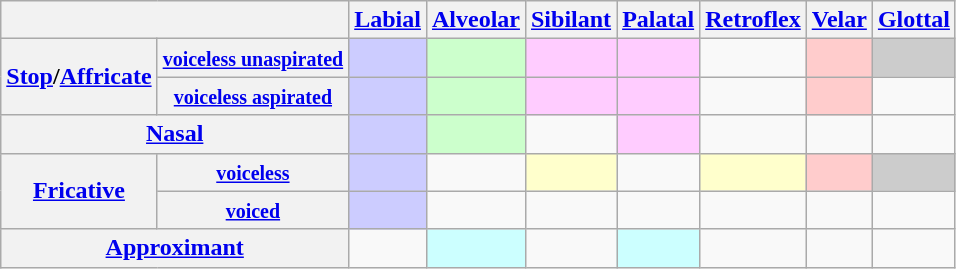<table class="wikitable" style="text-align: center;">
<tr>
<th colspan="2"></th>
<th><a href='#'>Labial</a></th>
<th><a href='#'>Alveolar</a></th>
<th><a href='#'>Sibilant</a></th>
<th><a href='#'>Palatal</a></th>
<th><a href='#'>Retroflex</a></th>
<th><a href='#'>Velar</a></th>
<th><a href='#'>Glottal</a></th>
</tr>
<tr>
<th rowspan="2"><a href='#'>Stop</a>/<a href='#'>Affricate</a></th>
<th><small><a href='#'>voiceless unaspirated</a></small></th>
<td style="background-color: #ccf"></td>
<td style="background-color: #cfc"></td>
<td style="background-color: #fcf"></td>
<td style="background-color: #fcf"></td>
<td></td>
<td style="background-color: #fcc"></td>
<td style="background-color: #ccc"></td>
</tr>
<tr>
<th><small><a href='#'>voiceless aspirated</a></small></th>
<td style="background-color: #ccf"></td>
<td style="background-color: #cfc"></td>
<td style="background-color: #fcf"></td>
<td style="background-color: #fcf"></td>
<td></td>
<td style="background-color: #fcc"></td>
<td></td>
</tr>
<tr>
<th colspan="2"><a href='#'>Nasal</a></th>
<td style="background-color: #ccf"></td>
<td style="background-color: #cfc"></td>
<td></td>
<td style="background-color: #fcf"></td>
<td></td>
<td></td>
<td></td>
</tr>
<tr>
<th rowspan="2"><a href='#'>Fricative</a></th>
<th><small><a href='#'>voiceless</a></small></th>
<td style="background-color: #ccf"></td>
<td></td>
<td style="background-color: #ffc"></td>
<td></td>
<td style="background-color: #ffc"></td>
<td style="background-color: #fcc"></td>
<td style="background-color: #ccc"></td>
</tr>
<tr>
<th><small><a href='#'>voiced</a></small></th>
<td style="background-color: #ccf"></td>
<td></td>
<td></td>
<td></td>
<td></td>
<td></td>
<td></td>
</tr>
<tr>
<th colspan="2"><a href='#'>Approximant</a></th>
<td></td>
<td style="background-color: #cff"></td>
<td></td>
<td style="background-color: #cff"></td>
<td></td>
<td></td>
<td></td>
</tr>
</table>
